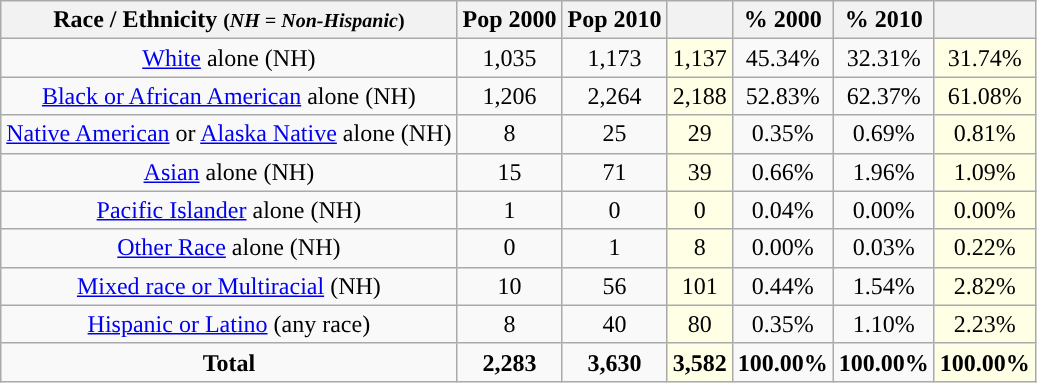<table class="wikitable" style="text-align:center;">
<tr>
<th>Race / Ethnicity <small>(<em>NH = Non-Hispanic</em>)</small></th>
<th>Pop 2000</th>
<th>Pop 2010</th>
<th></th>
<th>% 2000</th>
<th>% 2010</th>
<th></th>
</tr>
<tr>
<td><a href='#'>White</a> alone (NH)</td>
<td>1,035</td>
<td>1,173</td>
<td style='background: #ffffe6;'>1,137</td>
<td>45.34%</td>
<td>32.31%</td>
<td style='background: #ffffe6;'>31.74%</td>
</tr>
<tr>
<td><a href='#'>Black or African American</a> alone (NH)</td>
<td>1,206</td>
<td>2,264</td>
<td style='background: #ffffe6;'>2,188</td>
<td>52.83%</td>
<td>62.37%</td>
<td style='background: #ffffe6;'>61.08%</td>
</tr>
<tr>
<td><a href='#'>Native American</a> or <a href='#'>Alaska Native</a> alone (NH)</td>
<td>8</td>
<td>25</td>
<td style='background: #ffffe6;'>29</td>
<td>0.35%</td>
<td>0.69%</td>
<td style='background: #ffffe6;'>0.81%</td>
</tr>
<tr>
<td><a href='#'>Asian</a> alone (NH)</td>
<td>15</td>
<td>71</td>
<td style='background: #ffffe6;'>39</td>
<td>0.66%</td>
<td>1.96%</td>
<td style='background: #ffffe6;'>1.09%</td>
</tr>
<tr>
<td><a href='#'>Pacific Islander</a> alone (NH)</td>
<td>1</td>
<td>0</td>
<td style='background: #ffffe6;'>0</td>
<td>0.04%</td>
<td>0.00%</td>
<td style='background: #ffffe6;'>0.00%</td>
</tr>
<tr>
<td><a href='#'>Other Race</a> alone (NH)</td>
<td>0</td>
<td>1</td>
<td style='background: #ffffe6;'>8</td>
<td>0.00%</td>
<td>0.03%</td>
<td style='background: #ffffe6;'>0.22%</td>
</tr>
<tr>
<td><a href='#'>Mixed race or Multiracial</a> (NH)</td>
<td>10</td>
<td>56</td>
<td style='background: #ffffe6;'>101</td>
<td>0.44%</td>
<td>1.54%</td>
<td style='background: #ffffe6;'>2.82%</td>
</tr>
<tr>
<td><a href='#'>Hispanic or Latino</a> (any race)</td>
<td>8</td>
<td>40</td>
<td style='background: #ffffe6;'>80</td>
<td>0.35%</td>
<td>1.10%</td>
<td style='background: #ffffe6;'>2.23%</td>
</tr>
<tr>
<td><strong>Total</strong></td>
<td><strong>2,283</strong></td>
<td><strong>3,630</strong></td>
<td style='background: #ffffe6;'><strong>3,582</strong></td>
<td><strong>100.00%</strong></td>
<td><strong>100.00%</strong></td>
<td style='background: #ffffe6;'><strong>100.00%</strong></td>
</tr>
</table>
